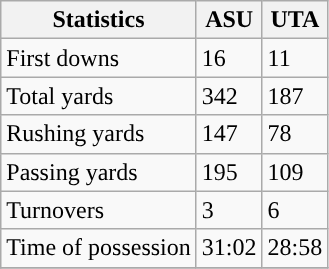<table class="wikitable">
<tr>
<th>Statistics</th>
<th>ASU</th>
<th>UTA</th>
</tr>
<tr>
<td>First downs</td>
<td>16</td>
<td>11</td>
</tr>
<tr>
<td>Total yards</td>
<td>342</td>
<td>187</td>
</tr>
<tr>
<td>Rushing yards</td>
<td>147</td>
<td>78</td>
</tr>
<tr>
<td>Passing yards</td>
<td>195</td>
<td>109</td>
</tr>
<tr>
<td>Turnovers</td>
<td>3</td>
<td>6</td>
</tr>
<tr>
<td>Time of possession</td>
<td>31:02</td>
<td>28:58</td>
</tr>
<tr>
</tr>
</table>
